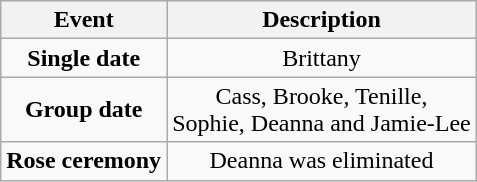<table class="wikitable sortable" style="text-align:center;">
<tr>
<th>Event</th>
<th>Description</th>
</tr>
<tr>
<td><strong>Single date</strong></td>
<td>Brittany</td>
</tr>
<tr>
<td><strong>Group date</strong></td>
<td>Cass, Brooke, Tenille,<br>Sophie, Deanna and Jamie-Lee</td>
</tr>
<tr>
<td><strong>Rose ceremony</strong></td>
<td>Deanna was eliminated</td>
</tr>
</table>
